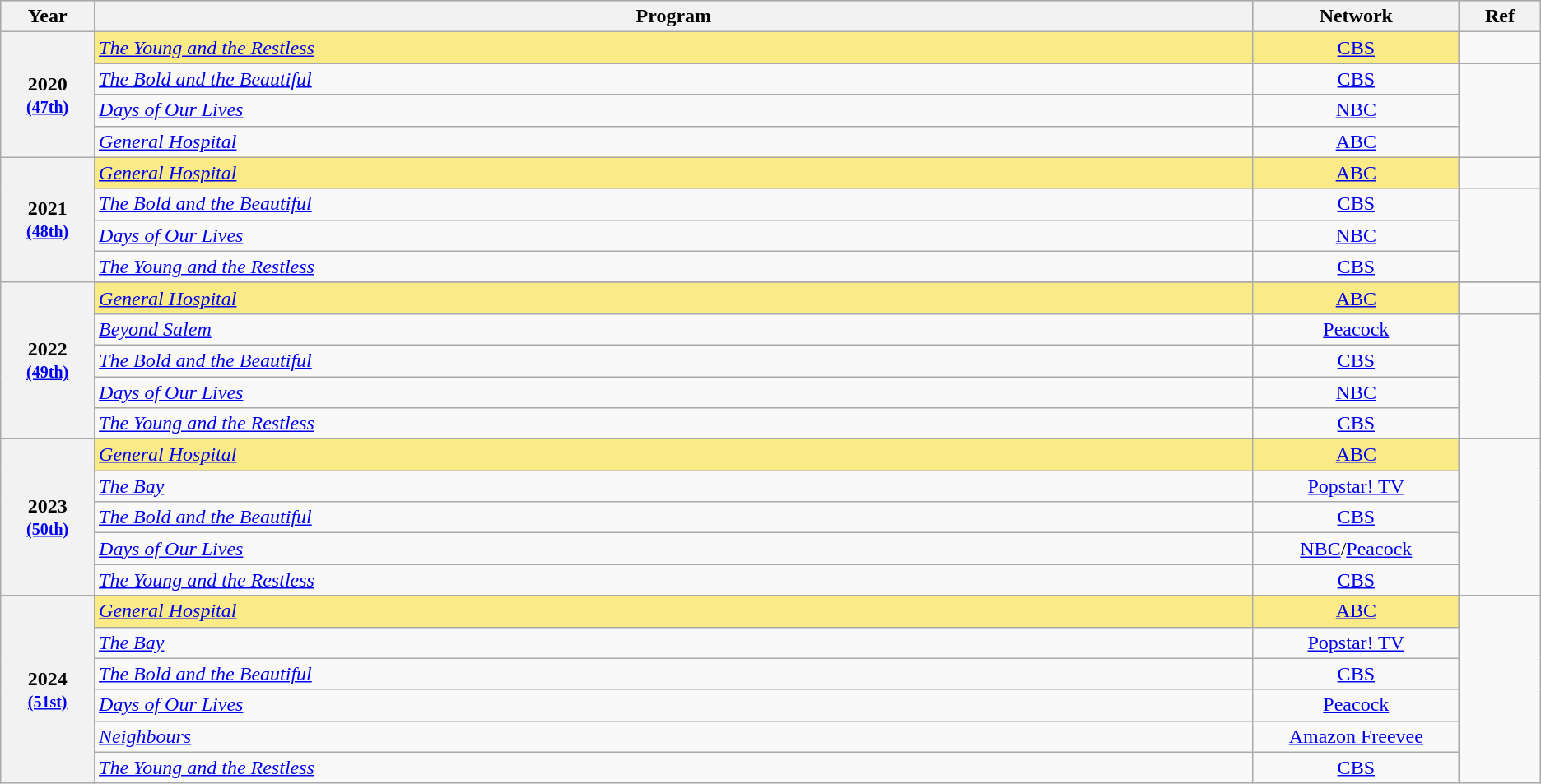<table class="wikitable sortable" style="text-align:center;">
<tr style="background:#bebebe;">
<th scope="col" style="width:1%;">Year</th>
<th scope="col" style="width:20%;">Program</th>
<th scope="col" style="width:2%;">Network</th>
<th scope="col" style="width:1%;" class="unsortable">Ref</th>
</tr>
<tr>
<th scope="row" rowspan=4>2020<br><small><a href='#'>(47th)</a></small></th>
<td style="background:#FAEB86;text-align:left;"><em><a href='#'>The Young and the Restless</a></em> </td>
<td style="background:#FAEB86"><a href='#'>CBS</a></td>
<td></td>
</tr>
<tr>
<td style="text-align:left"><em><a href='#'>The Bold and the Beautiful </a></em></td>
<td><a href='#'>CBS</a></td>
<td rowspan=3></td>
</tr>
<tr>
<td style="text-align:left"><em><a href='#'>Days of Our Lives </a></em></td>
<td><a href='#'>NBC</a></td>
</tr>
<tr>
<td style="text-align:left"><em><a href='#'>General Hospital</a></em></td>
<td><a href='#'>ABC</a></td>
</tr>
<tr>
<th scope="row" rowspan=4>2021<br><small><a href='#'>(48th)</a></small></th>
<td style="background:#FAEB86;text-align:left;"><em><a href='#'>General Hospital</a></em>  </td>
<td style="background:#FAEB86"><a href='#'>ABC</a></td>
<td></td>
</tr>
<tr>
<td style="text-align:left"><em><a href='#'>The Bold and the Beautiful</a></em></td>
<td><a href='#'>CBS</a></td>
<td rowspan=3></td>
</tr>
<tr>
<td style="text-align:left"><em><a href='#'>Days of Our Lives</a></em></td>
<td><a href='#'>NBC</a></td>
</tr>
<tr>
<td style="text-align:left"><em><a href='#'>The Young and the Restless</a></em></td>
<td><a href='#'>CBS</a></td>
</tr>
<tr>
<th scope="row" rowspan=6 style="text-align:center">2022 <br><small><a href='#'>(49th)</a></small></th>
</tr>
<tr>
<td style="background:#FAEB86;text-align:left;"><em><a href='#'>General Hospital</a></em>  </td>
<td style="background:#FAEB86"><a href='#'>ABC</a></td>
<td></td>
</tr>
<tr>
<td style="text-align:left"><em><a href='#'>Beyond Salem</a></em></td>
<td><a href='#'>Peacock</a></td>
<td rowspan=4></td>
</tr>
<tr>
<td style="text-align:left"><em><a href='#'>The Bold and the Beautiful </a></em></td>
<td><a href='#'>CBS</a></td>
</tr>
<tr>
<td style="text-align:left"><em><a href='#'>Days of Our Lives</a></em></td>
<td><a href='#'>NBC</a></td>
</tr>
<tr>
<td style="text-align:left"><em><a href='#'>The Young and the Restless</a></em></td>
<td><a href='#'>CBS</a></td>
</tr>
<tr>
<th scope="row" rowspan=6 style="text-align:center">2023 <br><small><a href='#'>(50th)</a></small></th>
</tr>
<tr>
<td style="background:#FAEB86;text-align:left;"><em><a href='#'>General Hospital</a></em>  </td>
<td style="background:#FAEB86"><a href='#'>ABC</a></td>
<td rowspan=5></td>
</tr>
<tr>
<td style="text-align:left"><em><a href='#'>The Bay</a></em></td>
<td><a href='#'>Popstar! TV</a></td>
</tr>
<tr>
<td style="text-align:left"><em><a href='#'>The Bold and the Beautiful</a></em></td>
<td><a href='#'>CBS</a></td>
</tr>
<tr>
<td style="text-align:left"><em><a href='#'>Days of Our Lives</a></em></td>
<td><a href='#'>NBC</a>/<a href='#'>Peacock</a></td>
</tr>
<tr>
<td style="text-align:left"><em><a href='#'>The Young and the Restless</a></em></td>
<td><a href='#'>CBS</a></td>
</tr>
<tr>
<th scope="row" rowspan=7 style="text-align:center">2024 <br><small><a href='#'>(51st)</a></small></th>
</tr>
<tr>
<td style=text-align:left;background:#FAEB86><em><a href='#'>General Hospital</a></em> </td>
<td style=background:#FAEB86><a href='#'>ABC</a></td>
<td rowspan=6></td>
</tr>
<tr>
<td style="text-align:left"><em><a href='#'>The Bay</a></em></td>
<td><a href='#'>Popstar! TV</a></td>
</tr>
<tr>
<td style="text-align:left"><em><a href='#'>The Bold and the Beautiful</a></em></td>
<td><a href='#'>CBS</a></td>
</tr>
<tr>
<td style="text-align:left"><em><a href='#'>Days of Our Lives</a></em></td>
<td><a href='#'>Peacock</a></td>
</tr>
<tr>
<td style="text-align:left"><em><a href='#'>Neighbours</a></em></td>
<td><a href='#'>Amazon Freevee</a></td>
</tr>
<tr>
<td style="text-align:left"><em><a href='#'>The Young and the Restless</a></em></td>
<td><a href='#'>CBS</a></td>
</tr>
</table>
